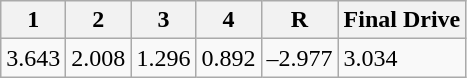<table class="wikitable" border="1">
<tr>
<th>1</th>
<th>2</th>
<th>3</th>
<th>4</th>
<th>R</th>
<th>Final Drive</th>
</tr>
<tr>
<td>3.643</td>
<td>2.008</td>
<td>1.296</td>
<td>0.892</td>
<td>–2.977</td>
<td>3.034</td>
</tr>
</table>
